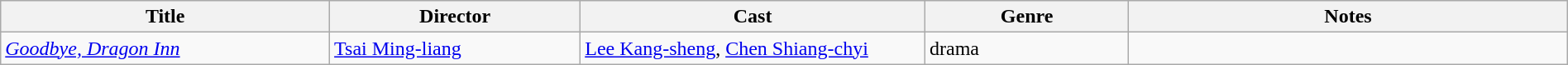<table class="wikitable" width= "100%">
<tr>
<th width=21%>Title</th>
<th width=16%>Director</th>
<th width=22%>Cast</th>
<th width=13%>Genre</th>
<th width=28%>Notes</th>
</tr>
<tr>
<td><em><a href='#'>Goodbye, Dragon Inn</a></em></td>
<td><a href='#'>Tsai Ming-liang</a></td>
<td><a href='#'>Lee Kang-sheng</a>, <a href='#'>Chen Shiang-chyi</a></td>
<td>drama</td>
<td></td>
</tr>
</table>
